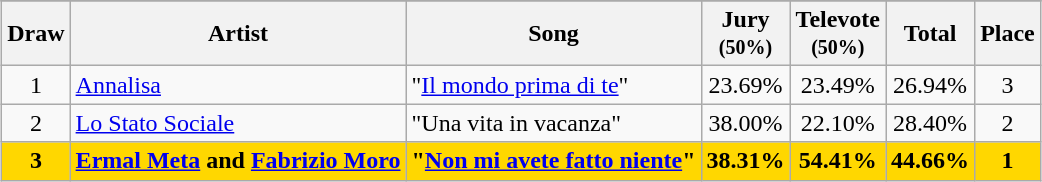<table class="sortable wikitable" style="margin: 1em auto 1em auto; text-align:center">
<tr>
</tr>
<tr>
<th>Draw</th>
<th>Artist</th>
<th>Song</th>
<th>Jury<br><small>(50%)</small></th>
<th>Televote<br><small>(50%)</small></th>
<th>Total</th>
<th>Place</th>
</tr>
<tr>
<td>1</td>
<td align="left"><a href='#'>Annalisa</a></td>
<td align="left">"<a href='#'>Il mondo prima di te</a>"</td>
<td>23.69%</td>
<td>23.49%</td>
<td>26.94%</td>
<td>3</td>
</tr>
<tr>
<td>2</td>
<td align="left"><a href='#'>Lo Stato Sociale</a></td>
<td align="left">"Una vita in vacanza"</td>
<td>38.00%</td>
<td>22.10%</td>
<td>28.40%</td>
<td>2</td>
</tr>
<tr style="font-weight:bold; background:gold;">
<td>3</td>
<td align="left"><a href='#'>Ermal Meta</a> and <a href='#'>Fabrizio Moro</a></td>
<td align="left">"<a href='#'>Non mi avete fatto niente</a>"</td>
<td>38.31%</td>
<td>54.41%</td>
<td>44.66%</td>
<td>1</td>
</tr>
</table>
